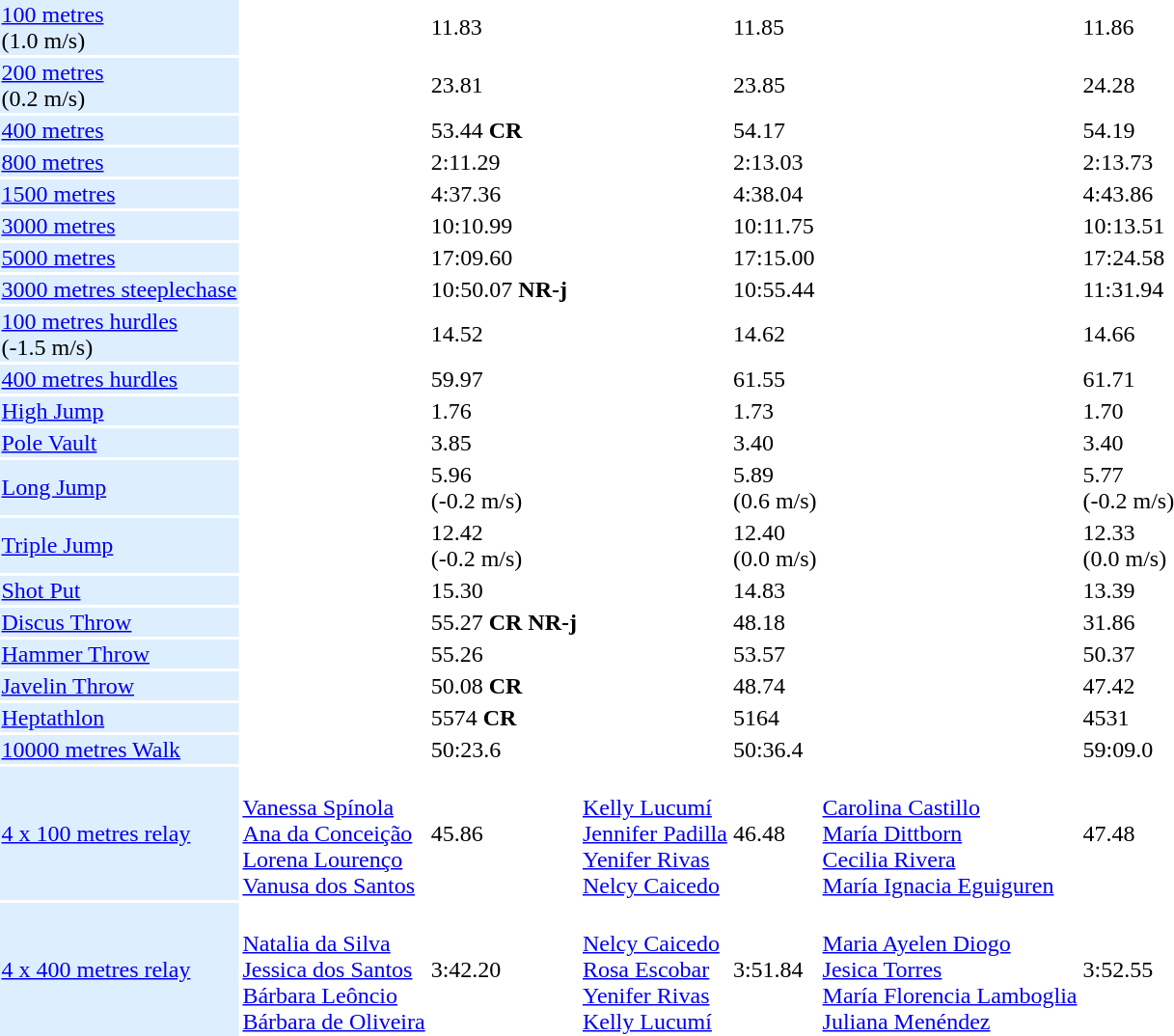<table>
<tr>
<td bgcolor = DDEEFF><a href='#'>100 metres</a> <br> (1.0 m/s)</td>
<td></td>
<td>11.83</td>
<td></td>
<td>11.85</td>
<td></td>
<td>11.86</td>
</tr>
<tr>
<td bgcolor = DDEEFF><a href='#'>200 metres</a> <br> (0.2 m/s)</td>
<td></td>
<td>23.81</td>
<td></td>
<td>23.85</td>
<td></td>
<td>24.28</td>
</tr>
<tr>
<td bgcolor = DDEEFF><a href='#'>400 metres</a></td>
<td></td>
<td>53.44 <strong>CR</strong></td>
<td></td>
<td>54.17</td>
<td></td>
<td>54.19</td>
</tr>
<tr>
<td bgcolor = DDEEFF><a href='#'>800 metres</a></td>
<td></td>
<td>2:11.29</td>
<td></td>
<td>2:13.03</td>
<td></td>
<td>2:13.73</td>
</tr>
<tr>
<td bgcolor = DDEEFF><a href='#'>1500 metres</a></td>
<td></td>
<td>4:37.36</td>
<td></td>
<td>4:38.04</td>
<td></td>
<td>4:43.86</td>
</tr>
<tr>
<td bgcolor = DDEEFF><a href='#'>3000 metres</a></td>
<td></td>
<td>10:10.99</td>
<td></td>
<td>10:11.75</td>
<td></td>
<td>10:13.51</td>
</tr>
<tr>
<td bgcolor = DDEEFF><a href='#'>5000 metres</a></td>
<td></td>
<td>17:09.60</td>
<td></td>
<td>17:15.00</td>
<td></td>
<td>17:24.58</td>
</tr>
<tr>
<td bgcolor = DDEEFF><a href='#'>3000 metres steeplechase</a></td>
<td></td>
<td>10:50.07 <strong>NR-j</strong></td>
<td></td>
<td>10:55.44</td>
<td></td>
<td>11:31.94</td>
</tr>
<tr>
<td bgcolor = DDEEFF><a href='#'>100 metres hurdles</a> <br> (-1.5 m/s)</td>
<td></td>
<td>14.52</td>
<td></td>
<td>14.62</td>
<td></td>
<td>14.66</td>
</tr>
<tr>
<td bgcolor = DDEEFF><a href='#'>400 metres hurdles</a></td>
<td></td>
<td>59.97</td>
<td></td>
<td>61.55</td>
<td></td>
<td>61.71</td>
</tr>
<tr>
<td bgcolor = DDEEFF><a href='#'>High Jump</a></td>
<td></td>
<td>1.76</td>
<td></td>
<td>1.73</td>
<td></td>
<td>1.70</td>
</tr>
<tr>
<td bgcolor = DDEEFF><a href='#'>Pole Vault</a></td>
<td></td>
<td>3.85</td>
<td></td>
<td>3.40</td>
<td></td>
<td>3.40</td>
</tr>
<tr>
<td bgcolor = DDEEFF><a href='#'>Long Jump</a></td>
<td></td>
<td>5.96 <br> (-0.2 m/s)</td>
<td></td>
<td>5.89 <br> (0.6 m/s)</td>
<td></td>
<td>5.77 <br> (-0.2 m/s)</td>
</tr>
<tr>
<td bgcolor = DDEEFF><a href='#'>Triple Jump</a></td>
<td></td>
<td>12.42 <br> (-0.2 m/s)</td>
<td></td>
<td>12.40 <br> (0.0 m/s)</td>
<td></td>
<td>12.33 <br> (0.0 m/s)</td>
</tr>
<tr>
<td bgcolor = DDEEFF><a href='#'>Shot Put</a></td>
<td></td>
<td>15.30</td>
<td></td>
<td>14.83</td>
<td></td>
<td>13.39</td>
</tr>
<tr>
<td bgcolor = DDEEFF><a href='#'>Discus Throw</a></td>
<td></td>
<td>55.27 <strong>CR</strong> <strong>NR-j</strong></td>
<td></td>
<td>48.18</td>
<td></td>
<td>31.86</td>
</tr>
<tr>
<td bgcolor = DDEEFF><a href='#'>Hammer Throw</a></td>
<td></td>
<td>55.26</td>
<td></td>
<td>53.57</td>
<td></td>
<td>50.37</td>
</tr>
<tr>
<td bgcolor = DDEEFF><a href='#'>Javelin Throw</a></td>
<td></td>
<td>50.08 <strong>CR</strong></td>
<td></td>
<td>48.74</td>
<td></td>
<td>47.42</td>
</tr>
<tr>
<td bgcolor = DDEEFF><a href='#'>Heptathlon</a></td>
<td></td>
<td>5574 <strong>CR</strong></td>
<td></td>
<td>5164</td>
<td></td>
<td>4531</td>
</tr>
<tr>
<td bgcolor = DDEEFF><a href='#'>10000 metres Walk</a></td>
<td></td>
<td>50:23.6</td>
<td></td>
<td>50:36.4</td>
<td></td>
<td>59:09.0</td>
</tr>
<tr>
<td bgcolor = DDEEFF><a href='#'>4 x 100 metres relay</a></td>
<td> <br> <a href='#'>Vanessa Spínola</a> <br> <a href='#'>Ana da Conceição</a> <br> <a href='#'>Lorena Lourenço</a> <br> <a href='#'>Vanusa dos Santos</a></td>
<td>45.86</td>
<td> <br> <a href='#'>Kelly Lucumí</a> <br> <a href='#'>Jennifer Padilla</a> <br> <a href='#'>Yenifer Rivas</a> <br> <a href='#'>Nelcy Caicedo</a></td>
<td>46.48</td>
<td> <br> <a href='#'>Carolina Castillo</a> <br> <a href='#'>María Dittborn</a> <br> <a href='#'>Cecilia Rivera</a> <br> <a href='#'>María Ignacia Eguiguren</a></td>
<td>47.48</td>
</tr>
<tr>
<td bgcolor = DDEEFF><a href='#'>4 x 400 metres relay</a></td>
<td> <br> <a href='#'>Natalia da Silva</a> <br> <a href='#'>Jessica dos Santos</a> <br> <a href='#'>Bárbara Leôncio</a> <br> <a href='#'>Bárbara de Oliveira</a></td>
<td>3:42.20</td>
<td> <br> <a href='#'>Nelcy Caicedo</a> <br> <a href='#'>Rosa Escobar</a> <br> <a href='#'>Yenifer Rivas</a> <br> <a href='#'>Kelly Lucumí</a></td>
<td>3:51.84</td>
<td> <br> <a href='#'>Maria Ayelen Diogo</a> <br> <a href='#'>Jesica Torres</a> <br> <a href='#'>María Florencia Lamboglia</a> <br> <a href='#'>Juliana Menéndez</a></td>
<td>3:52.55</td>
</tr>
</table>
